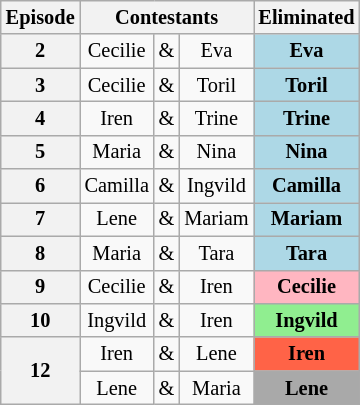<table class="wikitable" border="2" style="text-align:center; font-size:85%;">
<tr>
<th>Episode</th>
<th colspan="3">Contestants</th>
<th>Eliminated</th>
</tr>
<tr>
<th>2</th>
<td>Cecilie</td>
<td>&</td>
<td>Eva</td>
<td style="background:lightblue"><strong>Eva</strong></td>
</tr>
<tr>
<th>3</th>
<td>Cecilie</td>
<td>&</td>
<td>Toril</td>
<td style="background:lightblue"><strong>Toril</strong></td>
</tr>
<tr>
<th>4</th>
<td>Iren</td>
<td>&</td>
<td>Trine</td>
<td style="background:lightblue"><strong>Trine</strong></td>
</tr>
<tr>
<th>5</th>
<td>Maria</td>
<td>&</td>
<td>Nina</td>
<td style="background:lightblue"><strong>Nina</strong></td>
</tr>
<tr>
<th>6</th>
<td>Camilla</td>
<td>&</td>
<td>Ingvild</td>
<td style="background:lightblue"><strong>Camilla</strong></td>
</tr>
<tr>
<th>7</th>
<td>Lene</td>
<td>&</td>
<td>Mariam</td>
<td style="background:lightblue"><strong>Mariam</strong></td>
</tr>
<tr>
<th>8</th>
<td>Maria</td>
<td>&</td>
<td>Tara</td>
<td style="background:lightblue"><strong>Tara</strong></td>
</tr>
<tr>
<th>9</th>
<td>Cecilie</td>
<td>&</td>
<td>Iren</td>
<td style="background:lightpink;"><strong>Cecilie</strong></td>
</tr>
<tr>
<th>10</th>
<td>Ingvild</td>
<td>&</td>
<td>Iren</td>
<td style="background:lightgreen"><strong>Ingvild</strong></td>
</tr>
<tr>
<th rowspan="2">12</th>
<td>Iren</td>
<td>&</td>
<td>Lene</td>
<td style="background:tomato"><strong>Iren</strong></td>
</tr>
<tr>
<td>Lene</td>
<td>&</td>
<td>Maria</td>
<td style="background:darkgrey;"><strong>Lene</strong></td>
</tr>
</table>
